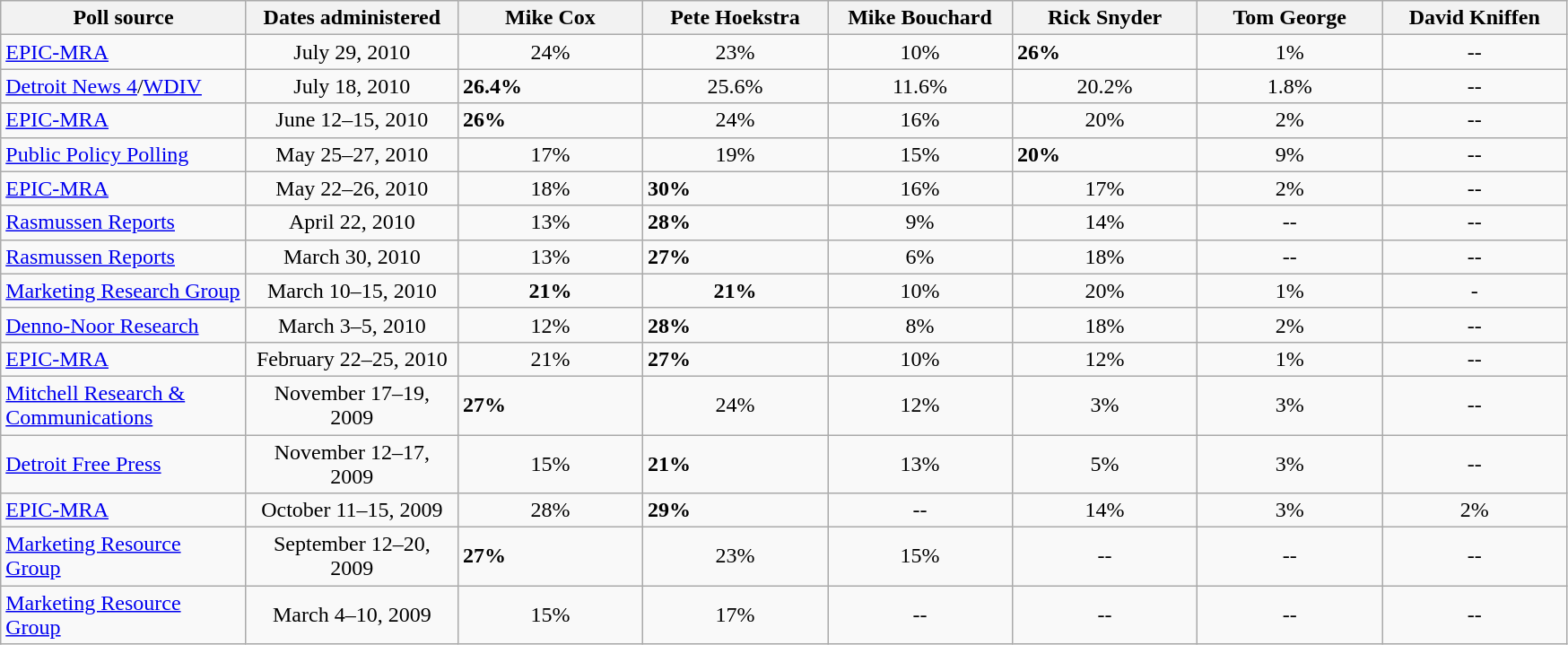<table class="wikitable">
<tr valign=bottom>
<th style="width:175px;">Poll source</th>
<th style="width:150px;">Dates administered</th>
<th style="width:130px;">Mike Cox</th>
<th style="width:130px;">Pete Hoekstra</th>
<th style="width:130px;">Mike Bouchard</th>
<th style="width:130px;">Rick Snyder</th>
<th style="width:130px;">Tom George</th>
<th style="width:130px;">David Kniffen</th>
</tr>
<tr>
<td><a href='#'>EPIC-MRA</a></td>
<td align=center>July 29, 2010</td>
<td style="text-align:center;">24%</td>
<td style="text-align:center;">23%</td>
<td style="text-align:center;">10%</td>
<td><strong>26%</strong></td>
<td style="text-align:center;">1%</td>
<td style="text-align:center;">--</td>
</tr>
<tr>
<td><a href='#'>Detroit News 4</a>/<a href='#'>WDIV</a></td>
<td align=center>July 18, 2010</td>
<td><strong>26.4%</strong></td>
<td align=center>25.6%</td>
<td align=center>11.6%</td>
<td align=center>20.2%</td>
<td align=center>1.8%</td>
<td align=center>--</td>
</tr>
<tr>
<td><a href='#'>EPIC-MRA</a></td>
<td align=center>June 12–15, 2010</td>
<td><strong>26%</strong></td>
<td align=center>24%</td>
<td align=center>16%</td>
<td align=center>20%</td>
<td align=center>2%</td>
<td align=center>--</td>
</tr>
<tr>
<td><a href='#'>Public Policy Polling</a></td>
<td align=center>May 25–27, 2010</td>
<td align=center>17%</td>
<td align=center>19%</td>
<td align=center>15%</td>
<td><strong>20%</strong></td>
<td align=center>9%</td>
<td align=center>--</td>
</tr>
<tr>
<td><a href='#'>EPIC-MRA</a></td>
<td align=center>May 22–26, 2010</td>
<td align=center>18%</td>
<td><strong>30%</strong></td>
<td align=center>16%</td>
<td align=center>17%</td>
<td align=center>2%</td>
<td align=center>--</td>
</tr>
<tr>
<td><a href='#'>Rasmussen Reports</a></td>
<td align=center>April 22, 2010</td>
<td align=center>13%</td>
<td><strong>28%</strong></td>
<td align=center>9%</td>
<td align=center>14%</td>
<td align=center>--</td>
<td align=center>--</td>
</tr>
<tr>
<td><a href='#'>Rasmussen Reports</a></td>
<td align=center>March 30, 2010</td>
<td align=center>13%</td>
<td><strong>27%</strong></td>
<td align=center>6%</td>
<td align=center>18%</td>
<td align=center>--</td>
<td align=center>--</td>
</tr>
<tr>
<td><a href='#'>Marketing Research Group</a></td>
<td align=center>March 10–15, 2010</td>
<td align=center><strong>21%</strong></td>
<td align=center><strong>21%</strong></td>
<td align=center>10%</td>
<td align=center>20%</td>
<td align=center>1%</td>
<td align=center>-</td>
</tr>
<tr>
<td><a href='#'>Denno-Noor Research</a></td>
<td align=center>March 3–5, 2010</td>
<td align=center>12%</td>
<td><strong>28%</strong></td>
<td align=center>8%</td>
<td align=center>18%</td>
<td align=center>2%</td>
<td align=center>--</td>
</tr>
<tr>
<td><a href='#'>EPIC-MRA</a></td>
<td align=center>February 22–25, 2010</td>
<td align=center>21%</td>
<td><strong>27%</strong></td>
<td align=center>10%</td>
<td align=center>12%</td>
<td align=center>1%</td>
<td align=center>--</td>
</tr>
<tr>
<td><a href='#'>Mitchell Research & Communications</a></td>
<td align=center>November 17–19, 2009</td>
<td><strong>27%</strong></td>
<td align=center>24%</td>
<td align=center>12%</td>
<td align=center>3%</td>
<td align=center>3%</td>
<td align=center>--</td>
</tr>
<tr>
<td><a href='#'>Detroit Free Press</a></td>
<td align=center>November 12–17, 2009</td>
<td align=center>15%</td>
<td><strong>21%</strong></td>
<td align=center>13%</td>
<td align=center>5%</td>
<td align=center>3%</td>
<td align=center>--</td>
</tr>
<tr>
<td><a href='#'>EPIC-MRA</a></td>
<td align=center>October 11–15, 2009</td>
<td align=center>28%</td>
<td><strong>29%</strong></td>
<td align=center>--</td>
<td align=center>14%</td>
<td align=center>3%</td>
<td align=center>2%</td>
</tr>
<tr>
<td><a href='#'>Marketing Resource Group</a></td>
<td align=center>September 12–20, 2009</td>
<td><strong>27%</strong></td>
<td align=center>23%</td>
<td align=center>15%</td>
<td align=center>--</td>
<td align=center>--</td>
<td align=center>--</td>
</tr>
<tr>
<td><a href='#'>Marketing Resource Group</a></td>
<td align=center>March 4–10, 2009</td>
<td align=center>15%</td>
<td align=center>17%</td>
<td align=center>--</td>
<td align=center>--</td>
<td align=center>--</td>
<td align=center>--</td>
</tr>
</table>
